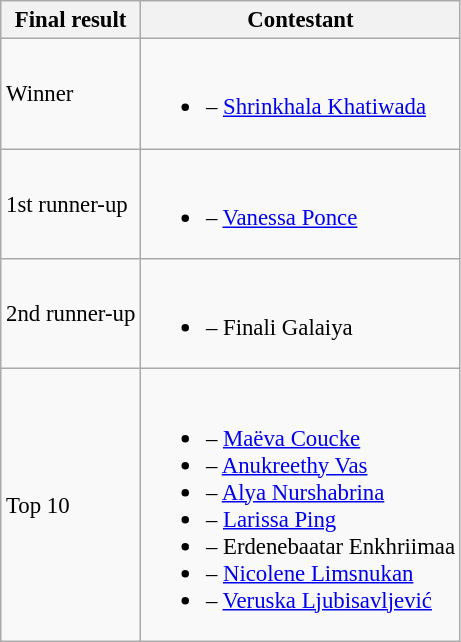<table class="wikitable sortable" style="font-size:95%;">
<tr>
<th>Final result</th>
<th>Contestant</th>
</tr>
<tr>
<td>Winner</td>
<td><br><ul><li> – <a href='#'>Shrinkhala Khatiwada</a></li></ul></td>
</tr>
<tr>
<td>1st runner-up</td>
<td><br><ul><li> – <a href='#'>Vanessa Ponce</a></li></ul></td>
</tr>
<tr>
<td>2nd runner-up</td>
<td><br><ul><li> – Finali Galaiya</li></ul></td>
</tr>
<tr>
<td>Top 10</td>
<td><br><ul><li> – <a href='#'>Maëva Coucke</a></li><li> – <a href='#'>Anukreethy Vas</a></li><li> – <a href='#'>Alya Nurshabrina</a></li><li> – <a href='#'>Larissa Ping</a></li><li> – Erdenebaatar Enkhriimaa</li><li> – <a href='#'>Nicolene Limsnukan</a></li><li> – <a href='#'>Veruska Ljubisavljević</a></li></ul></td>
</tr>
</table>
